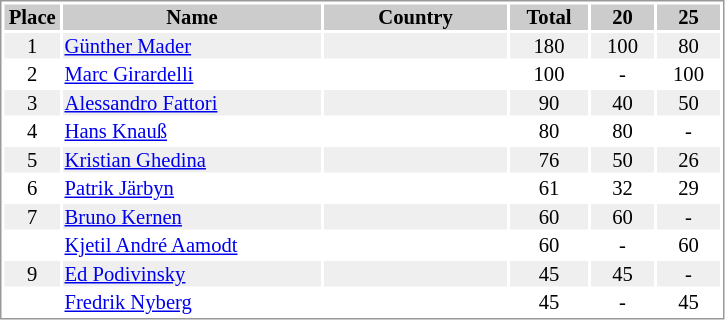<table border="0" style="border: 1px solid #999; background-color:#FFFFFF; text-align:center; font-size:86%; line-height:15px;">
<tr align="center" bgcolor="#CCCCCC">
<th width=35>Place</th>
<th width=170>Name</th>
<th width=120>Country</th>
<th width=50>Total</th>
<th width=40>20</th>
<th width=40>25</th>
</tr>
<tr bgcolor="#EFEFEF">
<td>1</td>
<td align="left"><a href='#'>Günther Mader</a></td>
<td align="left"></td>
<td>180</td>
<td>100</td>
<td>80</td>
</tr>
<tr>
<td>2</td>
<td align="left"><a href='#'>Marc Girardelli</a></td>
<td align="left"></td>
<td>100</td>
<td>-</td>
<td>100</td>
</tr>
<tr bgcolor="#EFEFEF">
<td>3</td>
<td align="left"><a href='#'>Alessandro Fattori</a></td>
<td align="left"></td>
<td>90</td>
<td>40</td>
<td>50</td>
</tr>
<tr>
<td>4</td>
<td align="left"><a href='#'>Hans Knauß</a></td>
<td align="left"></td>
<td>80</td>
<td>80</td>
<td>-</td>
</tr>
<tr bgcolor="#EFEFEF">
<td>5</td>
<td align="left"><a href='#'>Kristian Ghedina</a></td>
<td align="left"></td>
<td>76</td>
<td>50</td>
<td>26</td>
</tr>
<tr>
<td>6</td>
<td align="left"><a href='#'>Patrik Järbyn</a></td>
<td align="left"></td>
<td>61</td>
<td>32</td>
<td>29</td>
</tr>
<tr bgcolor="#EFEFEF">
<td>7</td>
<td align="left"><a href='#'>Bruno Kernen</a></td>
<td align="left"> </td>
<td>60</td>
<td>60</td>
<td>-</td>
</tr>
<tr>
<td></td>
<td align="left"><a href='#'>Kjetil André Aamodt</a></td>
<td align="left"></td>
<td>60</td>
<td>-</td>
<td>60</td>
</tr>
<tr bgcolor="#EFEFEF">
<td>9</td>
<td align="left"><a href='#'>Ed Podivinsky</a></td>
<td align="left"></td>
<td>45</td>
<td>45</td>
<td>-</td>
</tr>
<tr>
<td></td>
<td align="left"><a href='#'>Fredrik Nyberg</a></td>
<td align="left"></td>
<td>45</td>
<td>-</td>
<td>45</td>
</tr>
</table>
